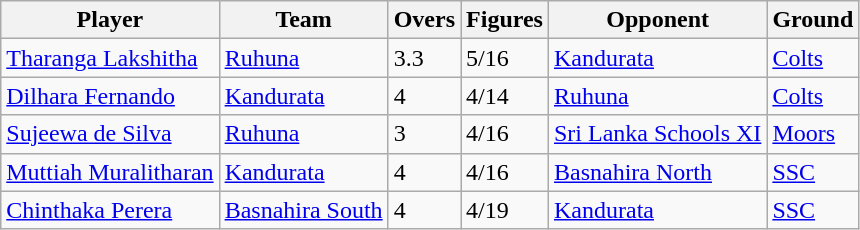<table class="wikitable">
<tr>
<th>Player</th>
<th>Team</th>
<th>Overs</th>
<th>Figures</th>
<th>Opponent</th>
<th>Ground</th>
</tr>
<tr>
<td><a href='#'>Tharanga Lakshitha</a></td>
<td><a href='#'>Ruhuna</a></td>
<td>3.3</td>
<td>5/16</td>
<td><a href='#'>Kandurata</a></td>
<td><a href='#'>Colts</a></td>
</tr>
<tr>
<td><a href='#'>Dilhara Fernando</a></td>
<td><a href='#'>Kandurata</a></td>
<td>4</td>
<td>4/14</td>
<td><a href='#'>Ruhuna</a></td>
<td><a href='#'>Colts</a></td>
</tr>
<tr>
<td><a href='#'>Sujeewa de Silva</a></td>
<td><a href='#'>Ruhuna</a></td>
<td>3</td>
<td>4/16</td>
<td><a href='#'>Sri Lanka Schools XI</a></td>
<td><a href='#'>Moors</a></td>
</tr>
<tr>
<td><a href='#'>Muttiah Muralitharan</a></td>
<td><a href='#'>Kandurata</a></td>
<td>4</td>
<td>4/16</td>
<td><a href='#'>Basnahira North</a></td>
<td><a href='#'>SSC</a></td>
</tr>
<tr>
<td><a href='#'>Chinthaka Perera</a></td>
<td><a href='#'>Basnahira South</a></td>
<td>4</td>
<td>4/19</td>
<td><a href='#'>Kandurata</a></td>
<td><a href='#'>SSC</a></td>
</tr>
</table>
